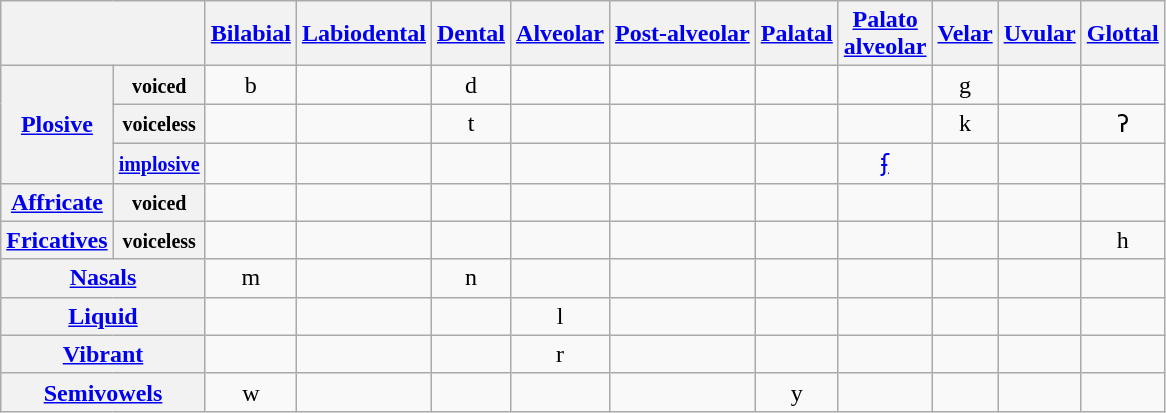<table class="wikitable" style="text-align: center;">
<tr>
<th colspan="2"></th>
<th><a href='#'>Bilabial</a></th>
<th><a href='#'>Labiodental</a></th>
<th><a href='#'>Dental</a></th>
<th><a href='#'>Alveolar</a></th>
<th><a href='#'>Post-alveolar</a></th>
<th><a href='#'>Palatal</a></th>
<th><a href='#'>Palato</a><br><a href='#'>alveolar</a></th>
<th><a href='#'>Velar</a></th>
<th><a href='#'>Uvular</a></th>
<th><a href='#'>Glottal</a></th>
</tr>
<tr>
<th rowspan="3"><a href='#'>Plosive</a></th>
<th><small>voiced</small></th>
<td>b</td>
<td></td>
<td>d</td>
<td></td>
<td></td>
<td></td>
<td></td>
<td>g</td>
<td></td>
<td></td>
</tr>
<tr>
<th><small>voiceless</small></th>
<td></td>
<td></td>
<td>t</td>
<td></td>
<td></td>
<td></td>
<td></td>
<td>k</td>
<td></td>
<td>ʔ</td>
</tr>
<tr>
<th><small><a href='#'>implosive</a></small></th>
<td></td>
<td></td>
<td></td>
<td></td>
<td></td>
<td></td>
<td><a href='#'>ʄ</a></td>
<td></td>
<td></td>
<td></td>
</tr>
<tr>
<th><a href='#'>Affricate</a></th>
<th><small>voiced</small></th>
<td></td>
<td></td>
<td></td>
<td></td>
<td></td>
<td></td>
<td></td>
<td></td>
<td></td>
<td></td>
</tr>
<tr>
<th><a href='#'>Fricatives</a></th>
<th><small>voiceless</small></th>
<td></td>
<td></td>
<td></td>
<td></td>
<td></td>
<td></td>
<td></td>
<td></td>
<td></td>
<td>h</td>
</tr>
<tr>
<th colspan="2"><a href='#'>Nasals</a></th>
<td>m</td>
<td></td>
<td>n</td>
<td></td>
<td></td>
<td></td>
<td></td>
<td></td>
<td></td>
<td></td>
</tr>
<tr>
<th colspan="2"><a href='#'>Liquid</a></th>
<td></td>
<td></td>
<td></td>
<td>l</td>
<td></td>
<td></td>
<td></td>
<td></td>
<td></td>
<td></td>
</tr>
<tr>
<th colspan="2"><a href='#'>Vibrant</a></th>
<td></td>
<td></td>
<td></td>
<td>r</td>
<td></td>
<td></td>
<td></td>
<td></td>
<td></td>
<td></td>
</tr>
<tr>
<th colspan="2"><a href='#'>Semivowels</a></th>
<td>w</td>
<td></td>
<td></td>
<td></td>
<td></td>
<td>y</td>
<td></td>
<td></td>
<td></td>
<td></td>
</tr>
</table>
